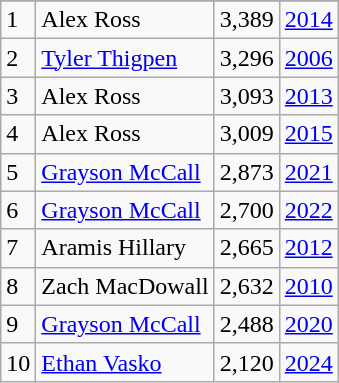<table class="wikitable">
<tr>
</tr>
<tr>
<td>1</td>
<td>Alex Ross</td>
<td>3,389</td>
<td><a href='#'>2014</a></td>
</tr>
<tr>
<td>2</td>
<td><a href='#'>Tyler Thigpen</a></td>
<td>3,296</td>
<td><a href='#'>2006</a></td>
</tr>
<tr>
<td>3</td>
<td>Alex Ross</td>
<td>3,093</td>
<td><a href='#'>2013</a></td>
</tr>
<tr>
<td>4</td>
<td>Alex Ross</td>
<td>3,009</td>
<td><a href='#'>2015</a></td>
</tr>
<tr>
<td>5</td>
<td><a href='#'>Grayson McCall</a></td>
<td>2,873</td>
<td><a href='#'>2021</a></td>
</tr>
<tr>
<td>6</td>
<td><a href='#'>Grayson McCall</a></td>
<td>2,700</td>
<td><a href='#'>2022</a></td>
</tr>
<tr>
<td>7</td>
<td>Aramis Hillary</td>
<td>2,665</td>
<td><a href='#'>2012</a></td>
</tr>
<tr>
<td>8</td>
<td>Zach MacDowall</td>
<td>2,632</td>
<td><a href='#'>2010</a></td>
</tr>
<tr>
<td>9</td>
<td><a href='#'>Grayson McCall</a></td>
<td>2,488</td>
<td><a href='#'>2020</a></td>
</tr>
<tr>
<td>10</td>
<td><a href='#'>Ethan Vasko</a></td>
<td>2,120</td>
<td><a href='#'>2024</a></td>
</tr>
</table>
